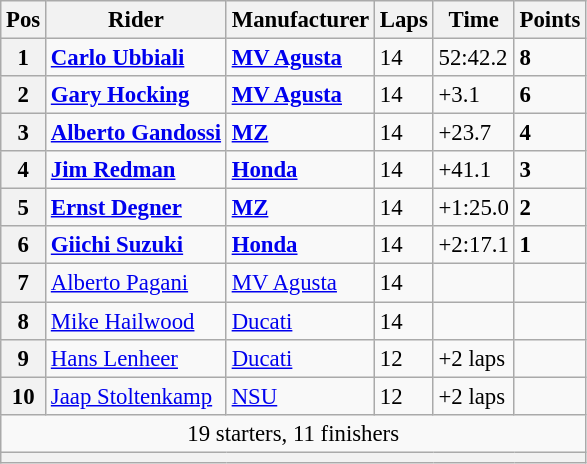<table class="wikitable" style="font-size: 95%;">
<tr>
<th>Pos</th>
<th>Rider</th>
<th>Manufacturer</th>
<th>Laps</th>
<th>Time</th>
<th>Points</th>
</tr>
<tr>
<th>1</th>
<td> <strong><a href='#'>Carlo Ubbiali</a></strong></td>
<td><strong><a href='#'>MV Agusta</a></strong></td>
<td>14</td>
<td>52:42.2</td>
<td><strong>8</strong></td>
</tr>
<tr>
<th>2</th>
<td> <strong><a href='#'>Gary Hocking</a></strong></td>
<td><strong><a href='#'>MV Agusta</a></strong></td>
<td>14</td>
<td>+3.1</td>
<td><strong>6</strong></td>
</tr>
<tr>
<th>3</th>
<td> <strong><a href='#'>Alberto Gandossi</a></strong></td>
<td><strong><a href='#'>MZ</a></strong></td>
<td>14</td>
<td>+23.7</td>
<td><strong>4</strong></td>
</tr>
<tr>
<th>4</th>
<td> <strong><a href='#'>Jim Redman</a></strong></td>
<td><strong><a href='#'>Honda</a></strong></td>
<td>14</td>
<td>+41.1</td>
<td><strong>3</strong></td>
</tr>
<tr>
<th>5</th>
<td> <strong><a href='#'>Ernst Degner</a></strong></td>
<td><strong><a href='#'>MZ</a></strong></td>
<td>14</td>
<td>+1:25.0</td>
<td><strong>2</strong></td>
</tr>
<tr>
<th>6</th>
<td> <strong><a href='#'>Giichi Suzuki</a></strong></td>
<td><strong><a href='#'>Honda</a></strong></td>
<td>14</td>
<td>+2:17.1</td>
<td><strong>1</strong></td>
</tr>
<tr>
<th>7</th>
<td> <a href='#'>Alberto Pagani</a></td>
<td><a href='#'>MV Agusta</a></td>
<td>14</td>
<td></td>
<td></td>
</tr>
<tr>
<th>8</th>
<td> <a href='#'>Mike Hailwood</a></td>
<td><a href='#'>Ducati</a></td>
<td>14</td>
<td></td>
<td></td>
</tr>
<tr>
<th>9</th>
<td> <a href='#'>Hans Lenheer</a></td>
<td><a href='#'>Ducati</a></td>
<td>12</td>
<td>+2 laps</td>
<td></td>
</tr>
<tr>
<th>10</th>
<td> <a href='#'>Jaap Stoltenkamp</a></td>
<td><a href='#'>NSU</a></td>
<td>12</td>
<td>+2 laps</td>
<td></td>
</tr>
<tr>
<td colspan=6 align=center>19 starters, 11 finishers</td>
</tr>
<tr>
<th colspan=6></th>
</tr>
</table>
